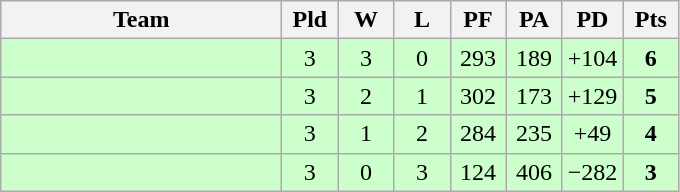<table class="wikitable" style="text-align:center;">
<tr>
<th width=180>Team</th>
<th width=30>Pld</th>
<th width=30>W</th>
<th width=30>L</th>
<th width=30>PF</th>
<th width=30>PA</th>
<th width=30>PD</th>
<th width=30>Pts</th>
</tr>
<tr bgcolor="#ccffcc">
<td align="left"></td>
<td>3</td>
<td>3</td>
<td>0</td>
<td>293</td>
<td>189</td>
<td>+104</td>
<td><strong>6</strong></td>
</tr>
<tr bgcolor="#ccffcc">
<td align="left"></td>
<td>3</td>
<td>2</td>
<td>1</td>
<td>302</td>
<td>173</td>
<td>+129</td>
<td><strong>5</strong></td>
</tr>
<tr bgcolor="#ccffcc">
<td align="left"></td>
<td>3</td>
<td>1</td>
<td>2</td>
<td>284</td>
<td>235</td>
<td>+49</td>
<td><strong>4</strong></td>
</tr>
<tr bgcolor="#ccffcc">
<td align="left"></td>
<td>3</td>
<td>0</td>
<td>3</td>
<td>124</td>
<td>406</td>
<td>−282</td>
<td><strong>3</strong></td>
</tr>
</table>
